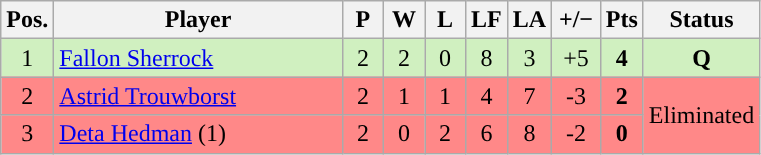<table class="wikitable" style="text-align:center; margin: 1em auto 1em auto, align:left">
<tr>
<th width=20>Pos.</th>
<th width=185>Player</th>
<th width=20>P</th>
<th width=20>W</th>
<th width=20>L</th>
<th width=20>LF</th>
<th width=20>LA</th>
<th width=25>+/−</th>
<th width=20>Pts</th>
<th width=70>Status</th>
</tr>
<tr style="background:#D0F0C0;">
<td>1</td>
<td align=left> <a href='#'>Fallon Sherrock</a></td>
<td>2</td>
<td>2</td>
<td>0</td>
<td>8</td>
<td>3</td>
<td>+5</td>
<td><strong>4</strong></td>
<td rowspan=1><strong>Q</strong></td>
</tr>
<tr style="background:#FF8888;">
<td>2</td>
<td align=left> <a href='#'>Astrid Trouwborst</a></td>
<td>2</td>
<td>1</td>
<td>1</td>
<td>4</td>
<td>7</td>
<td>-3</td>
<td><strong>2</strong></td>
<td rowspan=2>Eliminated</td>
</tr>
<tr style="background:#FF8888;">
<td>3</td>
<td align=left> <a href='#'>Deta Hedman</a> (1)</td>
<td>2</td>
<td>0</td>
<td>2</td>
<td>6</td>
<td>8</td>
<td>-2</td>
<td><strong>0</strong></td>
</tr>
</table>
